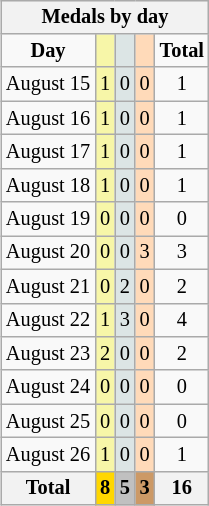<table class="wikitable" style="font-size:85%; float:right">
<tr align=center>
<th colspan=7><strong>Medals by day</strong></th>
</tr>
<tr align=center>
<td><strong>Day</strong></td>
<td style="background:#f7f6a8;"></td>
<td style="background:#dce5e5;"></td>
<td style="background:#ffdab9;"></td>
<td><strong>Total</strong></td>
</tr>
<tr align=center>
<td>August 15</td>
<td style="background:#f7f6a8;">1</td>
<td style="background:#dce5e5;">0</td>
<td style="background:#ffdab9;">0</td>
<td>1</td>
</tr>
<tr align=center>
<td>August 16</td>
<td style="background:#f7f6a8;">1</td>
<td style="background:#dce5e5;">0</td>
<td style="background:#ffdab9;">0</td>
<td>1</td>
</tr>
<tr align=center>
<td>August 17</td>
<td style="background:#f7f6a8;">1</td>
<td style="background:#dce5e5;">0</td>
<td style="background:#ffdab9;">0</td>
<td>1</td>
</tr>
<tr align=center>
<td>August 18</td>
<td style="background:#f7f6a8;">1</td>
<td style="background:#dce5e5;">0</td>
<td style="background:#ffdab9;">0</td>
<td>1</td>
</tr>
<tr align=center>
<td>August 19</td>
<td style="background:#f7f6a8;">0</td>
<td style="background:#dce5e5;">0</td>
<td style="background:#ffdab9;">0</td>
<td>0</td>
</tr>
<tr align=center>
<td>August 20</td>
<td style="background:#f7f6a8;">0</td>
<td style="background:#dce5e5;">0</td>
<td style="background:#ffdab9;">3</td>
<td>3</td>
</tr>
<tr align=center>
<td>August 21</td>
<td style="background:#f7f6a8;">0</td>
<td style="background:#dce5e5;">2</td>
<td style="background:#ffdab9;">0</td>
<td>2</td>
</tr>
<tr align=center>
<td>August 22</td>
<td style="background:#f7f6a8;">1</td>
<td style="background:#dce5e5;">3</td>
<td style="background:#ffdab9;">0</td>
<td>4</td>
</tr>
<tr align=center>
<td>August 23</td>
<td style="background:#f7f6a8;">2</td>
<td style="background:#dce5e5;">0</td>
<td style="background:#ffdab9;">0</td>
<td>2</td>
</tr>
<tr align=center>
<td>August 24</td>
<td style="background:#f7f6a8;">0</td>
<td style="background:#dce5e5;">0</td>
<td style="background:#ffdab9;">0</td>
<td>0</td>
</tr>
<tr align=center>
<td>August 25</td>
<td style="background:#f7f6a8;">0</td>
<td style="background:#dce5e5;">0</td>
<td style="background:#ffdab9;">0</td>
<td>0</td>
</tr>
<tr align=center>
<td>August 26</td>
<td style="background:#f7f6a8;">1</td>
<td style="background:#dce5e5;">0</td>
<td style="background:#ffdab9;">0</td>
<td>1</td>
</tr>
<tr align=center>
<th><strong>Total</strong></th>
<th style="background:gold;"><strong>8</strong></th>
<th style="background:silver;"><strong>5</strong></th>
<th style="background:#c96;"><strong>3</strong></th>
<th><strong>16</strong></th>
</tr>
</table>
